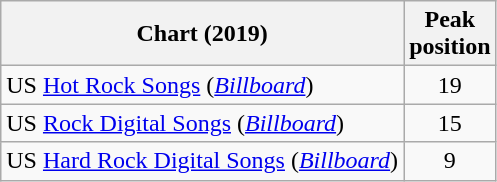<table class="wikitable sortable">
<tr>
<th>Chart (2019)</th>
<th>Peak<br>position</th>
</tr>
<tr>
<td>US <a href='#'>Hot Rock Songs</a> (<em><a href='#'>Billboard</a></em>)</td>
<td align="center">19</td>
</tr>
<tr>
<td>US <a href='#'>Rock Digital Songs</a> (<em><a href='#'>Billboard</a></em>)</td>
<td align="center">15</td>
</tr>
<tr>
<td>US <a href='#'>Hard Rock Digital Songs</a> (<em><a href='#'>Billboard</a></em>)</td>
<td align="center">9</td>
</tr>
</table>
